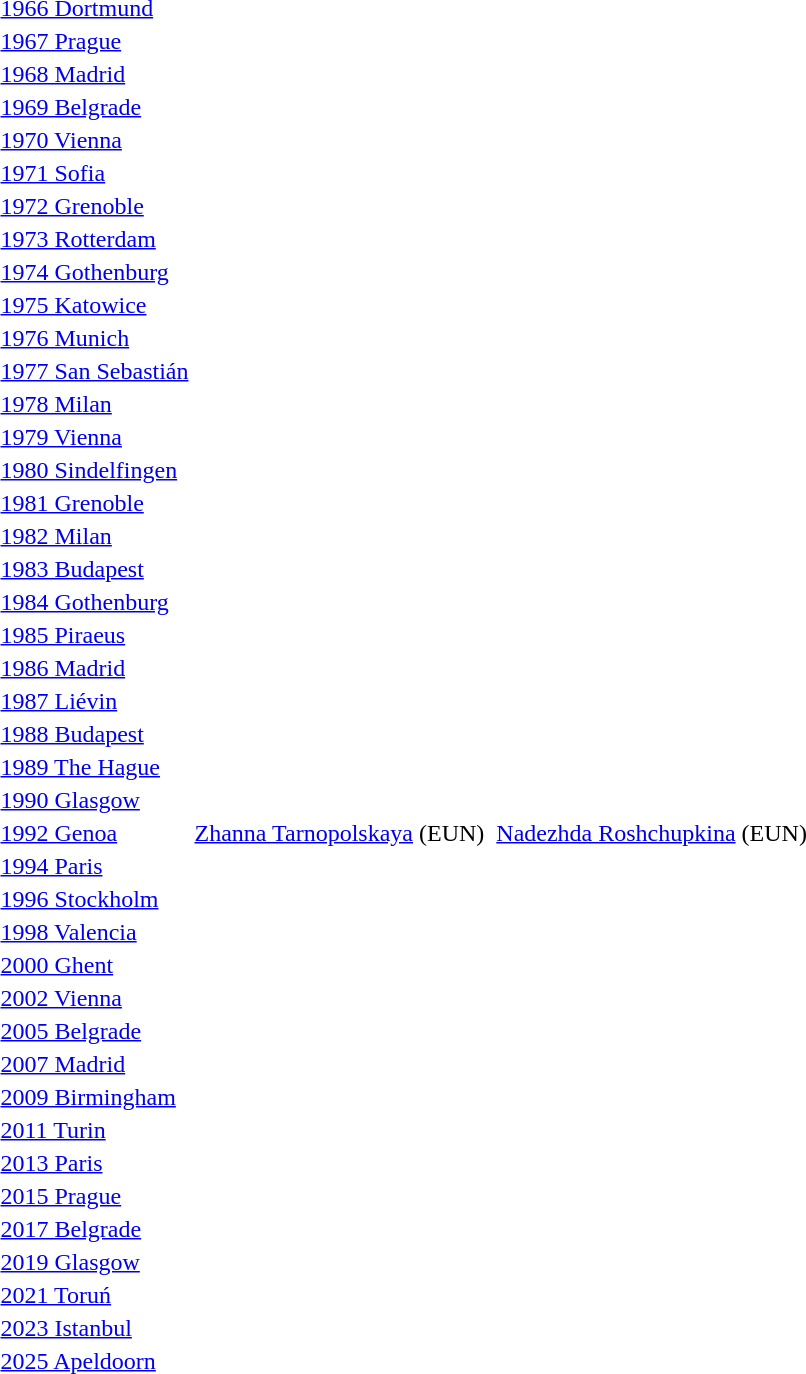<table>
<tr>
<td><a href='#'>1966 Dortmund</a><br></td>
<td></td>
<td></td>
<td></td>
</tr>
<tr>
<td><a href='#'>1967 Prague</a><br></td>
<td></td>
<td></td>
<td></td>
</tr>
<tr>
<td><a href='#'>1968 Madrid</a><br></td>
<td></td>
<td></td>
<td></td>
</tr>
<tr>
<td><a href='#'>1969 Belgrade</a><br></td>
<td></td>
<td></td>
<td></td>
</tr>
<tr>
<td><a href='#'>1970 Vienna</a><br></td>
<td></td>
<td></td>
<td></td>
</tr>
<tr>
<td><a href='#'>1971 Sofia</a><br></td>
<td></td>
<td></td>
<td></td>
</tr>
<tr>
<td><a href='#'>1972 Grenoble</a><br></td>
<td></td>
<td></td>
<td></td>
</tr>
<tr>
<td><a href='#'>1973 Rotterdam</a><br></td>
<td></td>
<td></td>
<td></td>
</tr>
<tr>
<td><a href='#'>1974 Gothenburg</a><br></td>
<td></td>
<td></td>
<td></td>
</tr>
<tr>
<td><a href='#'>1975 Katowice</a><br></td>
<td></td>
<td></td>
<td></td>
</tr>
<tr>
<td><a href='#'>1976 Munich</a><br></td>
<td></td>
<td></td>
<td></td>
</tr>
<tr>
<td><a href='#'>1977 San Sebastián</a><br></td>
<td></td>
<td></td>
<td></td>
</tr>
<tr>
<td><a href='#'>1978 Milan</a><br></td>
<td></td>
<td></td>
<td></td>
</tr>
<tr>
<td><a href='#'>1979 Vienna</a><br></td>
<td></td>
<td></td>
<td></td>
</tr>
<tr>
<td><a href='#'>1980 Sindelfingen</a><br></td>
<td></td>
<td></td>
<td></td>
</tr>
<tr>
<td><a href='#'>1981 Grenoble</a><br></td>
<td></td>
<td></td>
<td></td>
</tr>
<tr>
<td><a href='#'>1982 Milan</a><br></td>
<td></td>
<td></td>
<td></td>
</tr>
<tr>
<td><a href='#'>1983 Budapest</a><br></td>
<td></td>
<td></td>
<td></td>
</tr>
<tr>
<td><a href='#'>1984 Gothenburg</a><br></td>
<td></td>
<td></td>
<td></td>
</tr>
<tr>
<td><a href='#'>1985 Piraeus</a><br></td>
<td></td>
<td></td>
<td></td>
</tr>
<tr>
<td><a href='#'>1986 Madrid</a><br></td>
<td></td>
<td></td>
<td></td>
</tr>
<tr>
<td><a href='#'>1987 Liévin</a><br></td>
<td></td>
<td></td>
<td></td>
</tr>
<tr>
<td><a href='#'>1988 Budapest</a><br></td>
<td></td>
<td></td>
<td></td>
</tr>
<tr>
<td><a href='#'>1989 The Hague</a><br></td>
<td></td>
<td></td>
<td></td>
</tr>
<tr>
<td><a href='#'>1990 Glasgow</a><br></td>
<td></td>
<td></td>
<td></td>
</tr>
<tr>
<td><a href='#'>1992 Genoa</a><br></td>
<td> <a href='#'>Zhanna Tarnopolskaya</a> (EUN)</td>
<td></td>
<td> <a href='#'>Nadezhda Roshchupkina</a> (EUN)</td>
</tr>
<tr>
<td><a href='#'>1994 Paris</a><br></td>
<td></td>
<td></td>
<td></td>
</tr>
<tr>
<td><a href='#'>1996 Stockholm</a><br></td>
<td></td>
<td></td>
<td></td>
</tr>
<tr>
<td><a href='#'>1998 Valencia</a><br></td>
<td></td>
<td></td>
<td></td>
</tr>
<tr>
<td><a href='#'>2000 Ghent</a><br></td>
<td></td>
<td></td>
<td></td>
</tr>
<tr>
<td><a href='#'>2002 Vienna</a><br></td>
<td></td>
<td></td>
<td></td>
</tr>
<tr>
<td><a href='#'>2005 Belgrade</a><br></td>
<td></td>
<td></td>
<td></td>
</tr>
<tr>
<td><a href='#'>2007 Madrid</a><br></td>
<td></td>
<td></td>
<td></td>
</tr>
<tr>
<td><a href='#'>2009 Birmingham</a><br></td>
<td></td>
<td></td>
<td></td>
</tr>
<tr>
<td><a href='#'>2011 Turin</a><br></td>
<td></td>
<td></td>
<td></td>
</tr>
<tr>
<td><a href='#'>2013 Paris</a><br></td>
<td></td>
<td></td>
<td></td>
</tr>
<tr>
<td><a href='#'>2015 Prague</a><br></td>
<td></td>
<td></td>
<td></td>
</tr>
<tr>
<td><a href='#'>2017 Belgrade</a><br></td>
<td></td>
<td></td>
<td></td>
</tr>
<tr>
<td><a href='#'>2019 Glasgow</a><br></td>
<td></td>
<td></td>
<td></td>
</tr>
<tr>
<td><a href='#'>2021 Toruń</a><br></td>
<td></td>
<td></td>
<td></td>
</tr>
<tr>
<td><a href='#'>2023 Istanbul</a><br></td>
<td></td>
<td></td>
<td></td>
</tr>
<tr>
<td><a href='#'>2025 Apeldoorn</a><br></td>
<td></td>
<td></td>
<td></td>
</tr>
</table>
